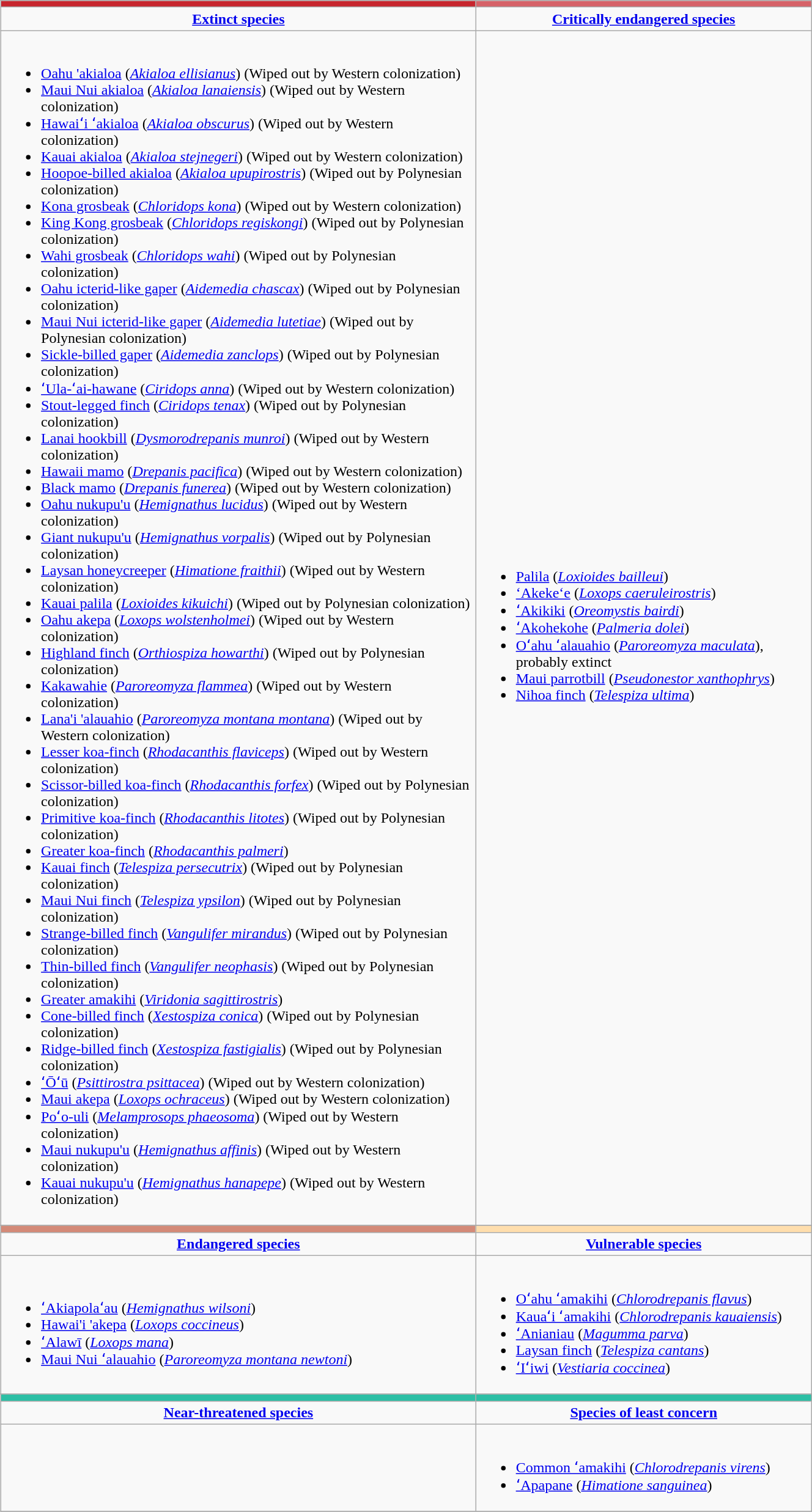<table class="wikitable" align="right" style="margin-left:5px; padding:5px; width: 70%">
<tr>
<th style="background:#C7262E;"></th>
<th colspan="2" style="background:#D66268;"></th>
</tr>
<tr>
<td align="center"><strong><a href='#'>Extinct species</a></strong></td>
<td align="center"><strong><a href='#'>Critically endangered species</a></strong></td>
</tr>
<tr>
<td><br><ul><li><a href='#'>Oahu 'akialoa</a> (<em><a href='#'>Akialoa ellisianus</a></em>) (Wiped out by Western colonization)</li><li><a href='#'>Maui Nui akialoa</a> (<em><a href='#'>Akialoa lanaiensis</a></em>) (Wiped out by Western colonization)</li><li><a href='#'>Hawaiʻi ʻakialoa</a> (<em><a href='#'>Akialoa obscurus</a></em>) (Wiped out by Western colonization)</li><li><a href='#'>Kauai akialoa</a> (<em><a href='#'>Akialoa stejnegeri</a></em>) (Wiped out by Western colonization)</li><li><a href='#'>Hoopoe-billed akialoa</a> (<em><a href='#'>Akialoa upupirostris</a></em>) (Wiped out by Polynesian colonization)</li><li><a href='#'>Kona grosbeak</a> (<em><a href='#'>Chloridops kona</a></em>) (Wiped out by Western colonization)</li><li><a href='#'>King Kong grosbeak</a> (<em><a href='#'>Chloridops regiskongi</a></em>) (Wiped out by Polynesian colonization)</li><li><a href='#'>Wahi grosbeak</a> (<em><a href='#'>Chloridops wahi</a></em>) (Wiped out by Polynesian colonization)</li><li><a href='#'>Oahu icterid-like gaper</a> (<em><a href='#'>Aidemedia chascax</a></em>) (Wiped out by Polynesian colonization)</li><li><a href='#'>Maui Nui icterid-like gaper</a> (<em><a href='#'>Aidemedia lutetiae</a></em>) (Wiped out by Polynesian colonization)</li><li><a href='#'>Sickle-billed gaper</a> (<em><a href='#'>Aidemedia zanclops</a></em>) (Wiped out by Polynesian colonization)</li><li><a href='#'>ʻUla-ʻai-hawane</a> (<em><a href='#'>Ciridops anna</a></em>) (Wiped out by Western colonization)</li><li><a href='#'>Stout-legged finch</a> (<em><a href='#'>Ciridops tenax</a></em>) (Wiped out by Polynesian colonization)</li><li><a href='#'>Lanai hookbill</a> (<em><a href='#'>Dysmorodrepanis munroi</a></em>) (Wiped out by Western colonization)</li><li><a href='#'>Hawaii mamo</a> (<em><a href='#'>Drepanis pacifica</a></em>) (Wiped out by Western colonization)</li><li><a href='#'>Black mamo</a> (<em><a href='#'>Drepanis funerea</a></em>) (Wiped out by Western colonization)</li><li><a href='#'>Oahu nukupu'u</a> (<em><a href='#'>Hemignathus lucidus</a></em>) (Wiped out by Western colonization)</li><li><a href='#'>Giant nukupu'u</a> (<em><a href='#'>Hemignathus vorpalis</a></em>) (Wiped out by Polynesian colonization)</li><li><a href='#'>Laysan honeycreeper</a> (<em><a href='#'>Himatione fraithii</a></em>) (Wiped out by Western colonization)</li><li><a href='#'>Kauai palila</a> (<em><a href='#'>Loxioides kikuichi</a></em>) (Wiped out by Polynesian colonization)</li><li><a href='#'>Oahu akepa</a>  (<em><a href='#'>Loxops wolstenholmei</a></em>) (Wiped out by Western colonization)</li><li><a href='#'>Highland finch</a> (<em><a href='#'>Orthiospiza howarthi</a></em>) (Wiped out by Polynesian colonization)</li><li><a href='#'>Kakawahie</a> (<em><a href='#'>Paroreomyza flammea</a></em>) (Wiped out by Western colonization)</li><li><a href='#'>Lana'i 'alauahio</a> (<em><a href='#'>Paroreomyza montana montana</a></em>) (Wiped out by Western colonization)</li><li><a href='#'>Lesser koa-finch</a> (<em><a href='#'>Rhodacanthis flaviceps</a></em>) (Wiped out by Western colonization)</li><li><a href='#'>Scissor-billed koa-finch</a> (<em><a href='#'>Rhodacanthis forfex</a></em>) (Wiped out by Polynesian colonization)</li><li><a href='#'>Primitive koa-finch</a> (<em><a href='#'>Rhodacanthis litotes</a></em>) (Wiped out by Polynesian colonization)</li><li><a href='#'>Greater koa-finch</a> (<em><a href='#'>Rhodacanthis palmeri</a></em>)</li><li><a href='#'>Kauai finch</a> (<em><a href='#'>Telespiza persecutrix</a></em>) (Wiped out by Polynesian colonization)</li><li><a href='#'>Maui Nui finch</a> (<em><a href='#'>Telespiza ypsilon</a></em>) (Wiped out by Polynesian colonization)</li><li><a href='#'>Strange-billed finch</a> (<em><a href='#'>Vangulifer mirandus</a></em>) (Wiped out by Polynesian colonization)</li><li><a href='#'>Thin-billed finch</a> (<em><a href='#'>Vangulifer neophasis</a></em>) (Wiped out by Polynesian colonization)</li><li><a href='#'>Greater amakihi</a> (<em><a href='#'>Viridonia sagittirostris</a></em>)</li><li><a href='#'>Cone-billed finch</a> (<em><a href='#'>Xestospiza conica</a></em>) (Wiped out by Polynesian colonization)</li><li><a href='#'>Ridge-billed finch</a> (<em><a href='#'>Xestospiza fastigialis</a></em>) (Wiped out by Polynesian colonization)</li><li><a href='#'>ʻŌʻū</a> (<em><a href='#'>Psittirostra psittacea</a></em>) (Wiped out by Western colonization)</li><li><a href='#'>Maui akepa</a> (<em><a href='#'>Loxops ochraceus</a></em>) (Wiped out by Western colonization)</li><li><a href='#'>Poʻo-uli</a> (<em><a href='#'>Melamprosops phaeosoma</a></em>) (Wiped out by Western colonization)</li><li><a href='#'>Maui nukupu'u</a> (<em><a href='#'>Hemignathus affinis</a></em>) (Wiped out by Western colonization)</li><li><a href='#'>Kauai nukupu'u</a> (<em><a href='#'>Hemignathus hanapepe</a></em>) (Wiped out by Western colonization)</li></ul></td>
<td><br><ul><li><a href='#'>Palila</a> (<em><a href='#'>Loxioides bailleui</a></em>)</li><li><a href='#'>‘Akeke‘e</a> (<em><a href='#'>Loxops caeruleirostris</a></em>)</li><li><a href='#'>ʻAkikiki</a> (<em><a href='#'>Oreomystis bairdi</a></em>)</li><li><a href='#'>ʻAkohekohe</a> (<em><a href='#'>Palmeria dolei</a></em>)</li><li><a href='#'>Oʻahu ʻalauahio</a> (<em><a href='#'>Paroreomyza maculata</a></em>), probably extinct</li><li><a href='#'>Maui parrotbill</a> (<em><a href='#'>Pseudonestor xanthophrys</a></em>)</li><li><a href='#'>Nihoa finch</a> (<em><a href='#'>Telespiza ultima</a></em>)</li></ul></td>
</tr>
<tr>
</tr>
<tr>
<th style="background:#D48A78;"></th>
<th colspan="2" style="background:#ffdead;"></th>
</tr>
<tr>
<td align="center"><strong><a href='#'>Endangered species</a></strong></td>
<td align="center"><strong><a href='#'>Vulnerable species</a></strong></td>
</tr>
<tr>
<td><br><ul><li><a href='#'>ʻAkiapolaʻau</a> (<em><a href='#'>Hemignathus wilsoni</a></em>)</li><li><a href='#'>Hawai'i 'akepa</a> (<em><a href='#'>Loxops coccineus</a></em>)</li><li><a href='#'>ʻAlawī</a> (<em><a href='#'>Loxops mana</a></em>)</li><li><a href='#'>Maui Nui ʻalauahio</a> (<em><a href='#'>Paroreomyza montana newtoni</a></em>)</li></ul></td>
<td><br><ul><li><a href='#'>Oʻahu ʻamakihi</a> (<em><a href='#'>Chlorodrepanis flavus</a></em>)</li><li><a href='#'>Kauaʻi ʻamakihi</a> (<em><a href='#'>Chlorodrepanis kauaiensis</a></em>)</li><li><a href='#'>ʻAnianiau</a> (<em><a href='#'>Magumma parva</a></em>)</li><li><a href='#'>Laysan finch</a> (<em><a href='#'>Telespiza cantans</a></em>)</li><li><a href='#'>ʻIʻiwi</a> (<em><a href='#'>Vestiaria coccinea</a></em>)</li></ul></td>
</tr>
<tr>
</tr>
<tr>
<th style="background:#2DBFA5;"></th>
<th style="background:#2DBFA5;"></th>
</tr>
<tr>
<td align="center"><strong><a href='#'>Near-threatened species</a></strong></td>
<td align="center"><strong><a href='#'>Species of least concern</a></strong></td>
</tr>
<tr>
<td></td>
<td><br><ul><li><a href='#'>Common ʻamakihi</a> (<em><a href='#'>Chlorodrepanis virens</a></em>)</li><li><a href='#'>ʻApapane</a> (<em><a href='#'>Himatione sanguinea</a></em>)</li></ul></td>
</tr>
<tr>
</tr>
</table>
